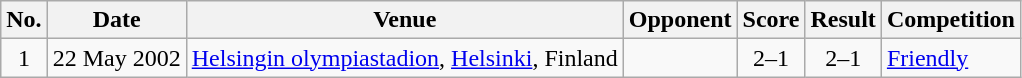<table class="wikitable sortable">
<tr>
<th scope="col">No.</th>
<th scope="col">Date</th>
<th scope="col">Venue</th>
<th scope="col">Opponent</th>
<th scope="col">Score</th>
<th scope="col">Result</th>
<th scope="col">Competition</th>
</tr>
<tr>
<td align="center">1</td>
<td>22 May 2002</td>
<td><a href='#'>Helsingin olympiastadion</a>, <a href='#'>Helsinki</a>, Finland</td>
<td></td>
<td align="center">2–1</td>
<td align="center">2–1</td>
<td><a href='#'>Friendly</a></td>
</tr>
</table>
